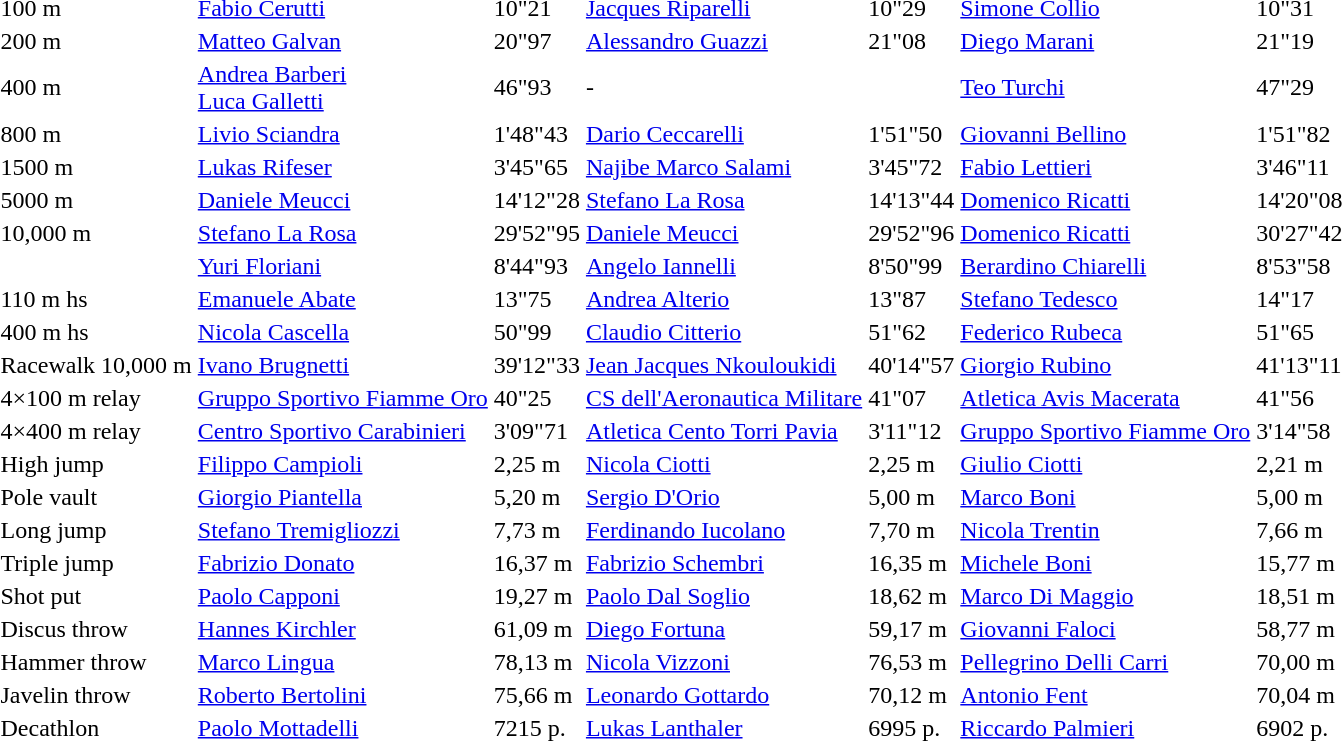<table>
<tr>
<td>100 m</td>
<td><a href='#'>Fabio Cerutti</a></td>
<td>10"21</td>
<td><a href='#'>Jacques Riparelli</a></td>
<td>10"29</td>
<td><a href='#'>Simone Collio</a></td>
<td>10"31</td>
</tr>
<tr>
<td>200 m</td>
<td><a href='#'>Matteo Galvan</a></td>
<td>20"97</td>
<td><a href='#'>Alessandro Guazzi</a></td>
<td>21"08</td>
<td><a href='#'>Diego Marani</a></td>
<td>21"19</td>
</tr>
<tr>
<td>400 m</td>
<td><a href='#'>Andrea Barberi</a><br><a href='#'>Luca Galletti</a></td>
<td>46"93</td>
<td>-</td>
<td></td>
<td><a href='#'>Teo Turchi</a></td>
<td>47"29</td>
</tr>
<tr>
<td>800 m</td>
<td><a href='#'>Livio Sciandra</a></td>
<td>1'48"43</td>
<td><a href='#'>Dario Ceccarelli</a></td>
<td>1'51"50</td>
<td><a href='#'>Giovanni Bellino</a></td>
<td>1'51"82</td>
</tr>
<tr>
<td>1500 m</td>
<td><a href='#'>Lukas Rifeser</a></td>
<td>3'45"65</td>
<td><a href='#'>Najibe Marco Salami</a></td>
<td>3'45"72</td>
<td><a href='#'>Fabio Lettieri</a></td>
<td>3'46"11</td>
</tr>
<tr>
<td>5000 m</td>
<td><a href='#'>Daniele Meucci</a></td>
<td>14'12"28</td>
<td><a href='#'>Stefano La Rosa</a></td>
<td>14'13"44</td>
<td><a href='#'>Domenico Ricatti</a></td>
<td>14'20"08</td>
</tr>
<tr>
<td>10,000 m</td>
<td><a href='#'>Stefano La Rosa</a></td>
<td>29'52"95</td>
<td><a href='#'>Daniele Meucci</a></td>
<td>29'52"96</td>
<td><a href='#'>Domenico Ricatti</a></td>
<td>30'27"42</td>
</tr>
<tr>
<td></td>
<td><a href='#'>Yuri Floriani</a></td>
<td>8'44"93</td>
<td><a href='#'>Angelo Iannelli</a></td>
<td>8'50"99</td>
<td><a href='#'>Berardino Chiarelli</a></td>
<td>8'53"58</td>
</tr>
<tr>
<td>110 m hs</td>
<td><a href='#'>Emanuele Abate</a></td>
<td>13"75</td>
<td><a href='#'>Andrea Alterio</a></td>
<td>13"87</td>
<td><a href='#'>Stefano Tedesco</a></td>
<td>14"17</td>
</tr>
<tr>
<td>400 m hs</td>
<td><a href='#'>Nicola Cascella</a></td>
<td>50"99</td>
<td><a href='#'>Claudio Citterio</a></td>
<td>51"62</td>
<td><a href='#'>Federico Rubeca</a></td>
<td>51"65</td>
</tr>
<tr>
<td>Racewalk 10,000 m</td>
<td><a href='#'>Ivano Brugnetti</a></td>
<td>39'12"33</td>
<td><a href='#'>Jean Jacques Nkouloukidi</a></td>
<td>40'14"57</td>
<td><a href='#'>Giorgio Rubino</a></td>
<td>41'13"11</td>
</tr>
<tr>
<td>4×100 m relay</td>
<td><a href='#'>Gruppo Sportivo Fiamme Oro</a></td>
<td>40"25</td>
<td><a href='#'>CS dell'Aeronautica Militare</a></td>
<td>41"07</td>
<td><a href='#'>Atletica Avis Macerata</a></td>
<td>41"56</td>
</tr>
<tr>
<td>4×400 m relay</td>
<td><a href='#'>Centro Sportivo Carabinieri</a></td>
<td>3'09"71</td>
<td><a href='#'>Atletica Cento Torri Pavia</a></td>
<td>3'11"12</td>
<td><a href='#'>Gruppo Sportivo Fiamme Oro</a></td>
<td>3'14"58</td>
</tr>
<tr>
<td>High jump</td>
<td><a href='#'>Filippo Campioli</a></td>
<td>2,25 m</td>
<td><a href='#'>Nicola Ciotti</a></td>
<td>2,25 m</td>
<td><a href='#'>Giulio Ciotti</a></td>
<td>2,21 m</td>
</tr>
<tr>
<td>Pole vault</td>
<td><a href='#'>Giorgio Piantella</a></td>
<td>5,20 m</td>
<td><a href='#'>Sergio D'Orio</a></td>
<td>5,00 m</td>
<td><a href='#'>Marco Boni</a></td>
<td>5,00 m</td>
</tr>
<tr>
<td>Long jump</td>
<td><a href='#'>Stefano Tremigliozzi</a></td>
<td>7,73 m</td>
<td><a href='#'>Ferdinando Iucolano</a></td>
<td>7,70 m</td>
<td><a href='#'>Nicola Trentin</a></td>
<td>7,66 m</td>
</tr>
<tr>
<td>Triple jump</td>
<td><a href='#'>Fabrizio Donato</a></td>
<td>16,37 m</td>
<td><a href='#'>Fabrizio Schembri</a></td>
<td>16,35 m</td>
<td><a href='#'>Michele Boni</a></td>
<td>15,77 m</td>
</tr>
<tr>
<td>Shot put</td>
<td><a href='#'>Paolo Capponi</a></td>
<td>19,27 m</td>
<td><a href='#'>Paolo Dal Soglio</a></td>
<td>18,62 m</td>
<td><a href='#'>Marco Di Maggio</a></td>
<td>18,51 m</td>
</tr>
<tr>
<td>Discus throw</td>
<td><a href='#'>Hannes Kirchler</a></td>
<td>61,09 m</td>
<td><a href='#'>Diego Fortuna</a></td>
<td>59,17 m</td>
<td><a href='#'>Giovanni Faloci</a></td>
<td>58,77 m</td>
</tr>
<tr>
<td>Hammer throw</td>
<td><a href='#'>Marco Lingua</a></td>
<td>78,13 m</td>
<td><a href='#'>Nicola Vizzoni</a></td>
<td>76,53 m</td>
<td><a href='#'>Pellegrino Delli Carri</a></td>
<td>70,00 m</td>
</tr>
<tr>
<td>Javelin throw</td>
<td><a href='#'>Roberto Bertolini</a></td>
<td>75,66 m</td>
<td><a href='#'>Leonardo Gottardo</a></td>
<td>70,12 m</td>
<td><a href='#'>Antonio Fent</a></td>
<td>70,04 m</td>
</tr>
<tr>
<td>Decathlon</td>
<td><a href='#'>Paolo Mottadelli</a></td>
<td>7215 p.</td>
<td><a href='#'>Lukas Lanthaler</a></td>
<td>6995 p.</td>
<td><a href='#'>Riccardo Palmieri</a></td>
<td>6902 p.</td>
</tr>
</table>
